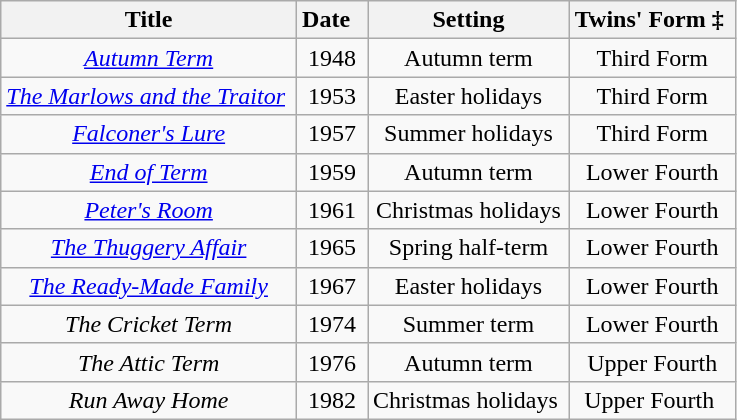<table class="wikitable" align="center" style="text-align:center">
<tr>
<th>Title</th>
<th>Date  </th>
<th>Setting</th>
<th>Twins' Form ‡ </th>
</tr>
<tr>
<td><em><a href='#'>Autumn Term</a></em></td>
<td>1948</td>
<td>Autumn term</td>
<td>Third Form</td>
</tr>
<tr>
<td><em><a href='#'>The Marlows and the Traitor</a></em> </td>
<td>1953</td>
<td>Easter holidays</td>
<td>Third Form</td>
</tr>
<tr>
<td><em><a href='#'>Falconer's Lure</a></em></td>
<td>1957</td>
<td>Summer holidays</td>
<td>Third Form</td>
</tr>
<tr>
<td><em><a href='#'>End of Term</a></em></td>
<td>1959</td>
<td>Autumn term</td>
<td>Lower Fourth</td>
</tr>
<tr>
<td><em><a href='#'>Peter's Room</a></em></td>
<td>1961</td>
<td>Christmas holidays</td>
<td>Lower Fourth</td>
</tr>
<tr>
<td><em><a href='#'>The Thuggery Affair</a></em></td>
<td>1965</td>
<td>Spring half-term</td>
<td>Lower Fourth</td>
</tr>
<tr>
<td><em><a href='#'>The Ready-Made Family</a></em></td>
<td>1967</td>
<td>Easter holidays</td>
<td>Lower Fourth</td>
</tr>
<tr>
<td><em>The Cricket Term</em></td>
<td>1974</td>
<td>Summer term</td>
<td>Lower Fourth</td>
</tr>
<tr>
<td><em>The Attic Term</em></td>
<td>1976</td>
<td>Autumn term</td>
<td>Upper Fourth</td>
</tr>
<tr>
<td><em>Run Away Home</em></td>
<td>1982</td>
<td>Christmas holidays </td>
<td>Upper Fourth </td>
</tr>
</table>
